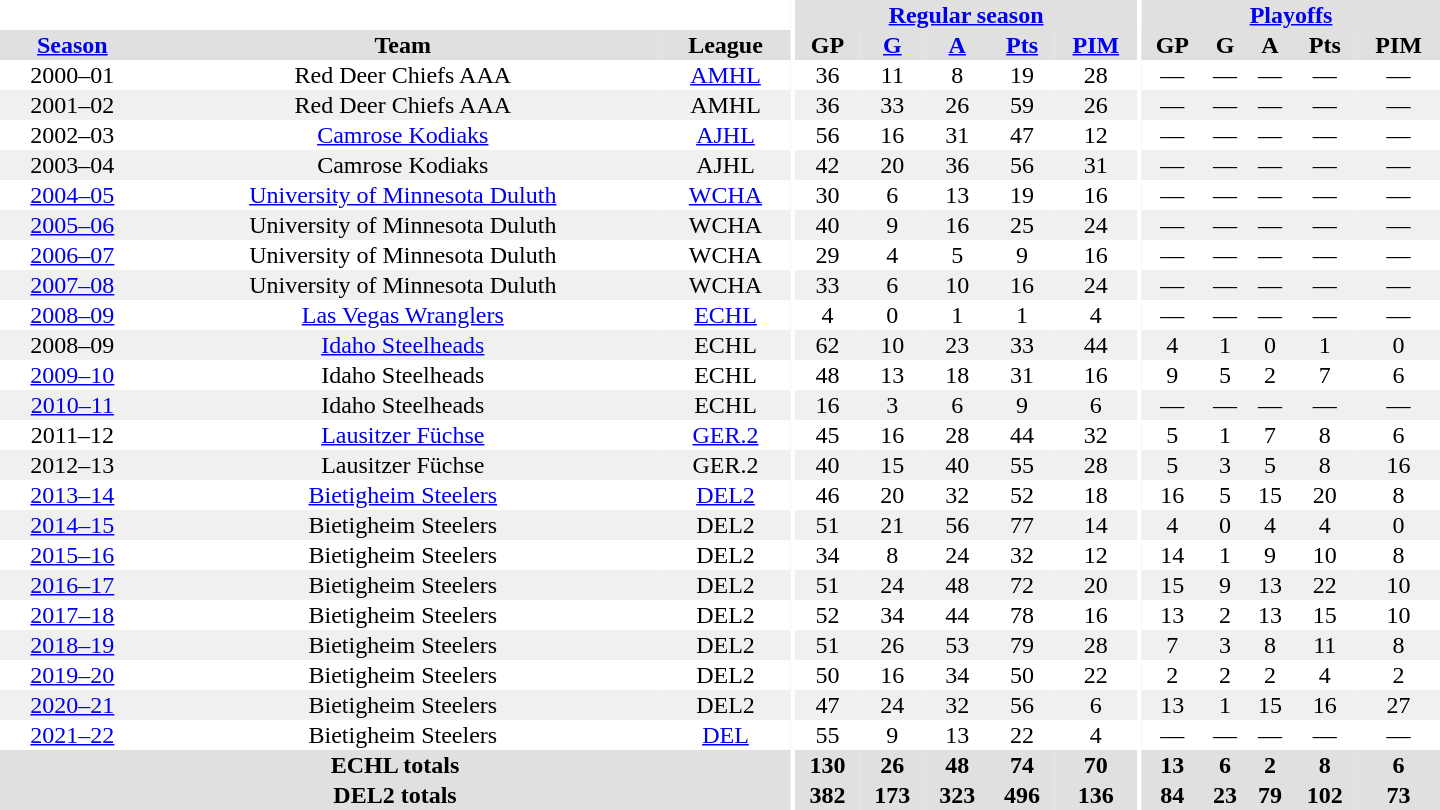<table border="0" cellpadding="1" cellspacing="0" style="text-align:center; width:60em">
<tr bgcolor="#e0e0e0">
<th colspan="3" bgcolor="#ffffff"></th>
<th rowspan="99" bgcolor="#ffffff"></th>
<th colspan="5"><a href='#'>Regular season</a></th>
<th rowspan="99" bgcolor="#ffffff"></th>
<th colspan="5"><a href='#'>Playoffs</a></th>
</tr>
<tr bgcolor="#e0e0e0">
<th><a href='#'>Season</a></th>
<th>Team</th>
<th>League</th>
<th>GP</th>
<th><a href='#'>G</a></th>
<th><a href='#'>A</a></th>
<th><a href='#'>Pts</a></th>
<th><a href='#'>PIM</a></th>
<th>GP</th>
<th>G</th>
<th>A</th>
<th>Pts</th>
<th>PIM</th>
</tr>
<tr>
<td>2000–01</td>
<td>Red Deer Chiefs AAA</td>
<td><a href='#'>AMHL</a></td>
<td>36</td>
<td>11</td>
<td>8</td>
<td>19</td>
<td>28</td>
<td>—</td>
<td>—</td>
<td>—</td>
<td>—</td>
<td>—</td>
</tr>
<tr bgcolor="#f0f0f0">
<td>2001–02</td>
<td>Red Deer Chiefs AAA</td>
<td>AMHL</td>
<td>36</td>
<td>33</td>
<td>26</td>
<td>59</td>
<td>26</td>
<td>—</td>
<td>—</td>
<td>—</td>
<td>—</td>
<td>—</td>
</tr>
<tr>
<td>2002–03</td>
<td><a href='#'>Camrose Kodiaks</a></td>
<td><a href='#'>AJHL</a></td>
<td>56</td>
<td>16</td>
<td>31</td>
<td>47</td>
<td>12</td>
<td>—</td>
<td>—</td>
<td>—</td>
<td>—</td>
<td>—</td>
</tr>
<tr bgcolor="#f0f0f0">
<td>2003–04</td>
<td>Camrose Kodiaks</td>
<td>AJHL</td>
<td>42</td>
<td>20</td>
<td>36</td>
<td>56</td>
<td>31</td>
<td>—</td>
<td>—</td>
<td>—</td>
<td>—</td>
<td>—</td>
</tr>
<tr>
<td><a href='#'>2004–05</a></td>
<td><a href='#'>University of Minnesota Duluth</a></td>
<td><a href='#'>WCHA</a></td>
<td>30</td>
<td>6</td>
<td>13</td>
<td>19</td>
<td>16</td>
<td>—</td>
<td>—</td>
<td>—</td>
<td>—</td>
<td>—</td>
</tr>
<tr bgcolor="#f0f0f0">
<td><a href='#'>2005–06</a></td>
<td>University of Minnesota Duluth</td>
<td>WCHA</td>
<td>40</td>
<td>9</td>
<td>16</td>
<td>25</td>
<td>24</td>
<td>—</td>
<td>—</td>
<td>—</td>
<td>—</td>
<td>—</td>
</tr>
<tr>
<td><a href='#'>2006–07</a></td>
<td>University of Minnesota Duluth</td>
<td>WCHA</td>
<td>29</td>
<td>4</td>
<td>5</td>
<td>9</td>
<td>16</td>
<td>—</td>
<td>—</td>
<td>—</td>
<td>—</td>
<td>—</td>
</tr>
<tr bgcolor="#f0f0f0">
<td><a href='#'>2007–08</a></td>
<td>University of Minnesota Duluth</td>
<td>WCHA</td>
<td>33</td>
<td>6</td>
<td>10</td>
<td>16</td>
<td>24</td>
<td>—</td>
<td>—</td>
<td>—</td>
<td>—</td>
<td>—</td>
</tr>
<tr>
<td><a href='#'>2008–09</a></td>
<td><a href='#'>Las Vegas Wranglers</a></td>
<td><a href='#'>ECHL</a></td>
<td>4</td>
<td>0</td>
<td>1</td>
<td>1</td>
<td>4</td>
<td>—</td>
<td>—</td>
<td>—</td>
<td>—</td>
<td>—</td>
</tr>
<tr bgcolor="#f0f0f0">
<td>2008–09</td>
<td><a href='#'>Idaho Steelheads</a></td>
<td>ECHL</td>
<td>62</td>
<td>10</td>
<td>23</td>
<td>33</td>
<td>44</td>
<td>4</td>
<td>1</td>
<td>0</td>
<td>1</td>
<td>0</td>
</tr>
<tr>
<td><a href='#'>2009–10</a></td>
<td>Idaho Steelheads</td>
<td>ECHL</td>
<td>48</td>
<td>13</td>
<td>18</td>
<td>31</td>
<td>16</td>
<td>9</td>
<td>5</td>
<td>2</td>
<td>7</td>
<td>6</td>
</tr>
<tr bgcolor="#f0f0f0">
<td><a href='#'>2010–11</a></td>
<td>Idaho Steelheads</td>
<td>ECHL</td>
<td>16</td>
<td>3</td>
<td>6</td>
<td>9</td>
<td>6</td>
<td>—</td>
<td>—</td>
<td>—</td>
<td>—</td>
<td>—</td>
</tr>
<tr>
<td>2011–12</td>
<td><a href='#'>Lausitzer Füchse</a></td>
<td><a href='#'>GER.2</a></td>
<td>45</td>
<td>16</td>
<td>28</td>
<td>44</td>
<td>32</td>
<td>5</td>
<td>1</td>
<td>7</td>
<td>8</td>
<td>6</td>
</tr>
<tr bgcolor="#f0f0f0">
<td>2012–13</td>
<td>Lausitzer Füchse</td>
<td>GER.2</td>
<td>40</td>
<td>15</td>
<td>40</td>
<td>55</td>
<td>28</td>
<td>5</td>
<td>3</td>
<td>5</td>
<td>8</td>
<td>16</td>
</tr>
<tr>
<td><a href='#'>2013–14</a></td>
<td><a href='#'>Bietigheim Steelers</a></td>
<td><a href='#'>DEL2</a></td>
<td>46</td>
<td>20</td>
<td>32</td>
<td>52</td>
<td>18</td>
<td>16</td>
<td>5</td>
<td>15</td>
<td>20</td>
<td>8</td>
</tr>
<tr bgcolor="#f0f0f0">
<td><a href='#'>2014–15</a></td>
<td>Bietigheim Steelers</td>
<td>DEL2</td>
<td>51</td>
<td>21</td>
<td>56</td>
<td>77</td>
<td>14</td>
<td>4</td>
<td>0</td>
<td>4</td>
<td>4</td>
<td>0</td>
</tr>
<tr>
<td><a href='#'>2015–16</a></td>
<td>Bietigheim Steelers</td>
<td>DEL2</td>
<td>34</td>
<td>8</td>
<td>24</td>
<td>32</td>
<td>12</td>
<td>14</td>
<td>1</td>
<td>9</td>
<td>10</td>
<td>8</td>
</tr>
<tr bgcolor="#f0f0f0">
<td><a href='#'>2016–17</a></td>
<td>Bietigheim Steelers</td>
<td>DEL2</td>
<td>51</td>
<td>24</td>
<td>48</td>
<td>72</td>
<td>20</td>
<td>15</td>
<td>9</td>
<td>13</td>
<td>22</td>
<td>10</td>
</tr>
<tr>
<td><a href='#'>2017–18</a></td>
<td>Bietigheim Steelers</td>
<td>DEL2</td>
<td>52</td>
<td>34</td>
<td>44</td>
<td>78</td>
<td>16</td>
<td>13</td>
<td>2</td>
<td>13</td>
<td>15</td>
<td>10</td>
</tr>
<tr bgcolor="#f0f0f0">
<td><a href='#'>2018–19</a></td>
<td>Bietigheim Steelers</td>
<td>DEL2</td>
<td>51</td>
<td>26</td>
<td>53</td>
<td>79</td>
<td>28</td>
<td>7</td>
<td>3</td>
<td>8</td>
<td>11</td>
<td>8</td>
</tr>
<tr>
<td><a href='#'>2019–20</a></td>
<td>Bietigheim Steelers</td>
<td>DEL2</td>
<td>50</td>
<td>16</td>
<td>34</td>
<td>50</td>
<td>22</td>
<td>2</td>
<td>2</td>
<td>2</td>
<td>4</td>
<td>2</td>
</tr>
<tr bgcolor="#f0f0f0">
<td><a href='#'>2020–21</a></td>
<td>Bietigheim Steelers</td>
<td>DEL2</td>
<td>47</td>
<td>24</td>
<td>32</td>
<td>56</td>
<td>6</td>
<td>13</td>
<td>1</td>
<td>15</td>
<td>16</td>
<td>27</td>
</tr>
<tr>
<td><a href='#'>2021–22</a></td>
<td>Bietigheim Steelers</td>
<td><a href='#'>DEL</a></td>
<td>55</td>
<td>9</td>
<td>13</td>
<td>22</td>
<td>4</td>
<td>—</td>
<td>—</td>
<td>—</td>
<td>—</td>
<td>—</td>
</tr>
<tr bgcolor="#e0e0e0">
<th colspan="3">ECHL totals</th>
<th>130</th>
<th>26</th>
<th>48</th>
<th>74</th>
<th>70</th>
<th>13</th>
<th>6</th>
<th>2</th>
<th>8</th>
<th>6</th>
</tr>
<tr bgcolor="#e0e0e0">
<th colspan="3">DEL2 totals</th>
<th>382</th>
<th>173</th>
<th>323</th>
<th>496</th>
<th>136</th>
<th>84</th>
<th>23</th>
<th>79</th>
<th>102</th>
<th>73</th>
</tr>
</table>
